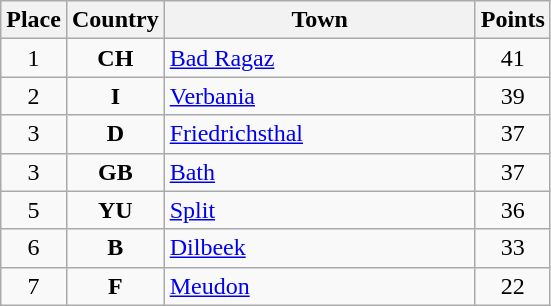<table class="wikitable">
<tr>
<th width="25">Place</th>
<th width="25">Country</th>
<th width="200">Town</th>
<th width="25">Points</th>
</tr>
<tr>
<td align="center">1</td>
<td align="center"><strong>CH</strong></td>
<td align="left"><a href='#'>Bad Ragaz</a></td>
<td align="center">41</td>
</tr>
<tr>
<td align="center">2</td>
<td align="center"><strong>I</strong></td>
<td align="left"><a href='#'>Verbania</a></td>
<td align="center">39</td>
</tr>
<tr>
<td align="center">3</td>
<td align="center"><strong>D</strong></td>
<td align="left"><a href='#'>Friedrichsthal</a></td>
<td align="center">37</td>
</tr>
<tr>
<td align="center">3</td>
<td align="center"><strong>GB</strong></td>
<td align="left"><a href='#'>Bath</a></td>
<td align="center">37</td>
</tr>
<tr>
<td align="center">5</td>
<td align="center"><strong>YU</strong></td>
<td align="left"><a href='#'>Split</a></td>
<td align="center">36</td>
</tr>
<tr>
<td align="center">6</td>
<td align="center"><strong>B</strong></td>
<td align="left"><a href='#'>Dilbeek</a></td>
<td align="center">33</td>
</tr>
<tr>
<td align="center">7</td>
<td align="center"><strong>F</strong></td>
<td align="left"><a href='#'>Meudon</a></td>
<td align="center">22</td>
</tr>
</table>
